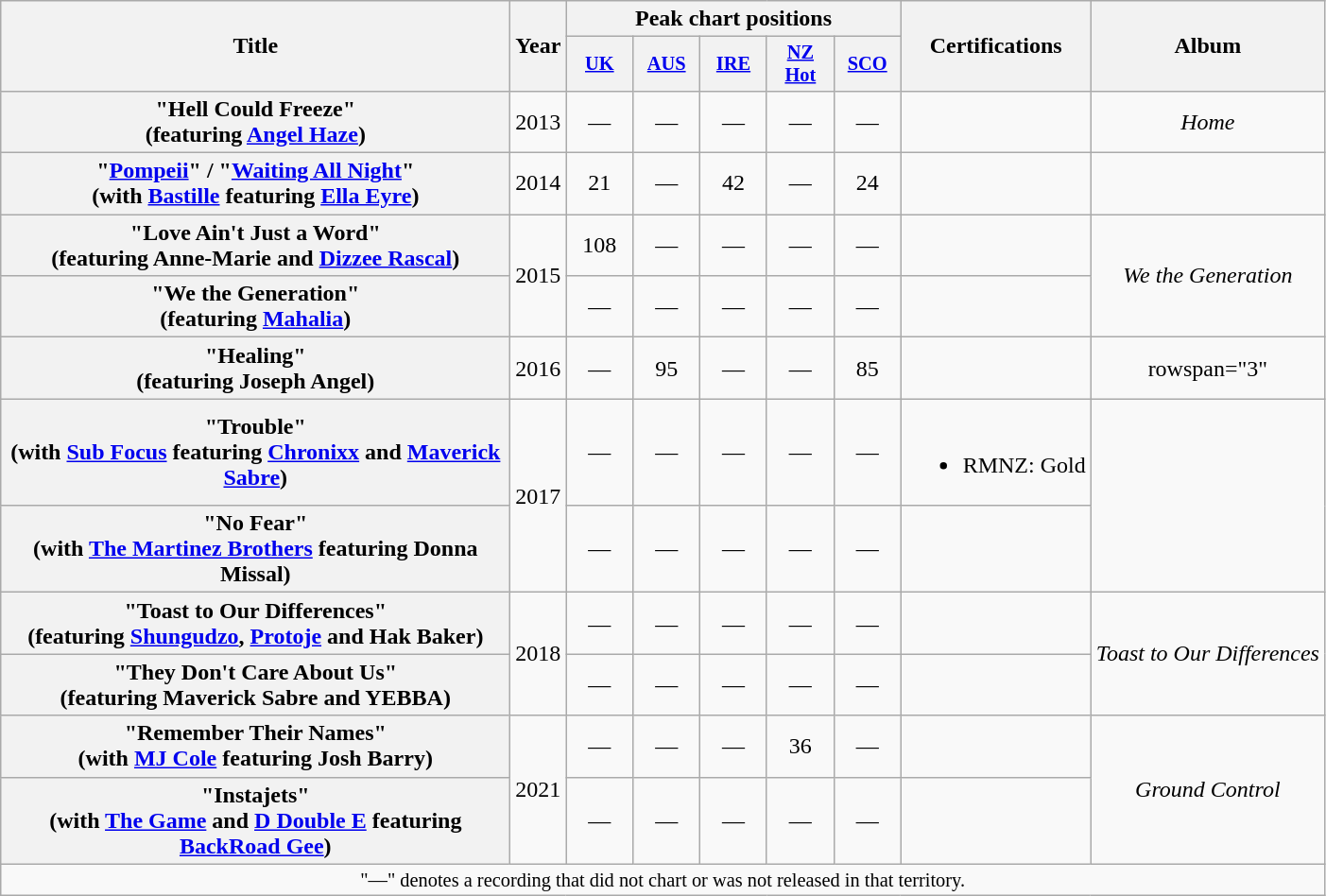<table class="wikitable plainrowheaders" style="text-align:center;">
<tr>
<th scope="col" rowspan="2" style="width:22em;">Title</th>
<th scope="col" rowspan="2" style="width:1em;">Year</th>
<th scope="col" colspan="5">Peak chart positions</th>
<th scope="col" rowspan="2">Certifications</th>
<th scope="col" rowspan="2">Album</th>
</tr>
<tr>
<th scope="col" style="width:3em;font-size:85%;"><a href='#'>UK</a><br></th>
<th scope="col" style="width:3em;font-size:85%;"><a href='#'>AUS</a><br></th>
<th scope="col" style="width:3em;font-size:85%;"><a href='#'>IRE</a><br></th>
<th scope="col" style="width:3em;font-size:85%;"><a href='#'>NZ<br>Hot</a><br></th>
<th scope="col" style="width:3em;font-size:85%;"><a href='#'>SCO</a><br></th>
</tr>
<tr>
<th scope="row">"Hell Could Freeze"<br><span>(featuring <a href='#'>Angel Haze</a>)</span></th>
<td>2013</td>
<td>—</td>
<td>—</td>
<td>—</td>
<td>—</td>
<td>—</td>
<td></td>
<td><em>Home</em></td>
</tr>
<tr>
<th scope="row">"<a href='#'>Pompeii</a>" / "<a href='#'>Waiting All Night</a>"<br><span>(with <a href='#'>Bastille</a> featuring <a href='#'>Ella Eyre</a>)</span></th>
<td>2014</td>
<td>21</td>
<td>—</td>
<td>42</td>
<td>—</td>
<td>24</td>
<td></td>
<td></td>
</tr>
<tr>
<th scope="row">"Love Ain't Just a Word"<br><span>(featuring Anne-Marie and <a href='#'>Dizzee Rascal</a>)</span></th>
<td rowspan="2">2015</td>
<td>108</td>
<td>—</td>
<td>—</td>
<td>—</td>
<td>—</td>
<td></td>
<td rowspan="2"><em>We the Generation</em></td>
</tr>
<tr>
<th scope="row">"We the Generation"<br><span>(featuring <a href='#'>Mahalia</a>)</span></th>
<td>—</td>
<td>—</td>
<td>—</td>
<td>—</td>
<td>—</td>
<td></td>
</tr>
<tr>
<th scope="row">"Healing"<br><span>(featuring Joseph Angel)</span></th>
<td>2016</td>
<td>—</td>
<td>95</td>
<td>—</td>
<td>—</td>
<td>85</td>
<td></td>
<td>rowspan="3" </td>
</tr>
<tr>
<th scope="row">"Trouble"<br><span>(with <a href='#'>Sub Focus</a> featuring <a href='#'>Chronixx</a> and <a href='#'>Maverick Sabre</a>)</span></th>
<td rowspan="2">2017</td>
<td>—</td>
<td>—</td>
<td>—</td>
<td>—</td>
<td>—</td>
<td><br><ul><li>RMNZ: Gold</li></ul></td>
</tr>
<tr>
<th scope="row">"No Fear"<br><span>(with <a href='#'>The Martinez Brothers</a> featuring Donna Missal)</span></th>
<td>—</td>
<td>—</td>
<td>—</td>
<td>—</td>
<td>—</td>
<td></td>
</tr>
<tr>
<th scope="row">"Toast to Our Differences"<br><span>(featuring <a href='#'>Shungudzo</a>, <a href='#'>Protoje</a> and Hak Baker)</span></th>
<td rowspan="2">2018</td>
<td>—</td>
<td>—</td>
<td>—</td>
<td>—</td>
<td>—</td>
<td></td>
<td rowspan="2"><em>Toast to Our Differences</em></td>
</tr>
<tr>
<th scope="row">"They Don't Care About Us"<br><span>(featuring Maverick Sabre and YEBBA)</span></th>
<td>—</td>
<td>—</td>
<td>—</td>
<td>—</td>
<td>—</td>
<td></td>
</tr>
<tr>
<th scope="row">"Remember Their Names"<br><span>(with <a href='#'>MJ Cole</a> featuring Josh Barry)</span></th>
<td rowspan="2">2021</td>
<td>—</td>
<td>—</td>
<td>—</td>
<td>36</td>
<td>—</td>
<td></td>
<td rowspan="2"><em>Ground Control</em></td>
</tr>
<tr>
<th scope="row">"Instajets"<br><span>(with <a href='#'>The Game</a> and <a href='#'>D Double E</a> featuring <a href='#'>BackRoad Gee</a>)</span></th>
<td>—</td>
<td>—</td>
<td>—</td>
<td>—</td>
<td>—</td>
<td></td>
</tr>
<tr>
<td colspan="18" style="font-size:85%">"—" denotes a recording that did not chart or was not released in that territory.</td>
</tr>
</table>
